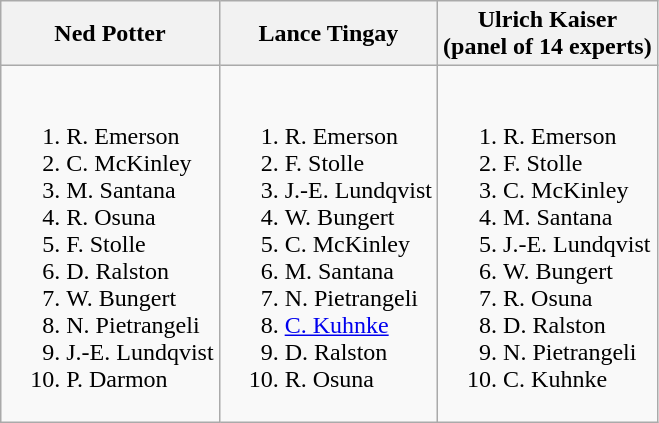<table class="wikitable">
<tr>
<th>Ned Potter</th>
<th>Lance Tingay<strong></strong></th>
<th>Ulrich Kaiser<em></em><br>(panel of 14 experts)</th>
</tr>
<tr style="vertical-align: top;">
<td style="white-space: nowrap;"><br><ol><li> R. Emerson</li><li> C. McKinley</li><li> M. Santana</li><li> R. Osuna</li><li> F. Stolle</li><li> D. Ralston</li><li> W. Bungert</li><li> N. Pietrangeli</li><li> J.-E. Lundqvist</li><li> P. Darmon</li></ol></td>
<td style="white-space: nowrap;"><br><ol><li> R. Emerson</li><li> F. Stolle</li><li> J.-E. Lundqvist</li><li> W. Bungert</li><li> C. McKinley</li><li> M. Santana</li><li> N. Pietrangeli</li><li> <a href='#'>C. Kuhnke</a></li><li> D. Ralston</li><li> R. Osuna</li></ol></td>
<td style="white-space: nowrap;"><br><ol><li> R. Emerson</li><li> F. Stolle</li><li> C. McKinley</li><li> M. Santana</li><li> J.-E. Lundqvist</li><li> W. Bungert</li><li> R. Osuna</li><li> D. Ralston</li><li> N. Pietrangeli</li><li> C. Kuhnke</li></ol></td>
</tr>
</table>
